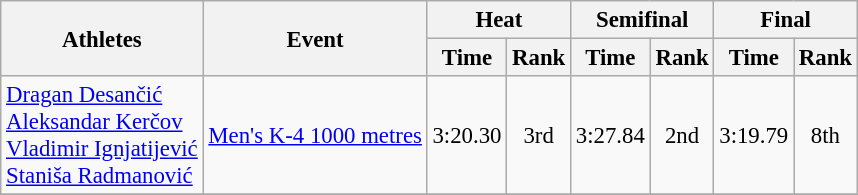<table class=wikitable style=font-size:95%;text-align:center>
<tr>
<th rowspan=2>Athletes</th>
<th rowspan=2>Event</th>
<th colspan=2>Heat</th>
<th colspan=2>Semifinal</th>
<th colspan=2>Final</th>
</tr>
<tr style=font-size:100%>
<th>Time</th>
<th>Rank</th>
<th>Time</th>
<th>Rank</th>
<th>Time</th>
<th>Rank</th>
</tr>
<tr>
<td align=left><a href='#'>Dragan Desančić</a><br><a href='#'>Aleksandar Kerčov</a><br><a href='#'>Vladimir Ignjatijević</a><br><a href='#'>Staniša Radmanović</a></td>
<td align=left rowspan=1><a href='#'>Men's K-4 1000 metres</a></td>
<td>3:20.30</td>
<td>3rd</td>
<td>3:27.84</td>
<td>2nd</td>
<td>3:19.79</td>
<td>8th</td>
</tr>
<tr>
</tr>
</table>
